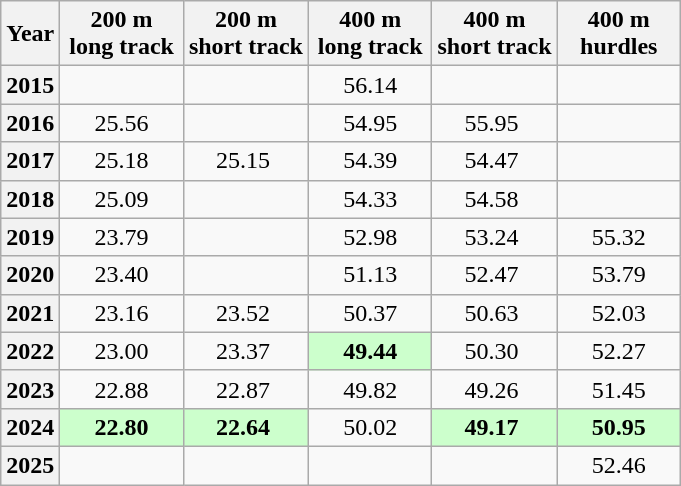<table class="wikitable" style="text-align:center;">
<tr>
<th scope="col">Year</th>
<th scope="col" style="width:75px;">200 m<br>long track</th>
<th scope="col" style="width:75px;">200 m<br>short track</th>
<th scope="col" style="width:75px;">400 m<br>long track</th>
<th scope="col" style="width:75px;">400 m<br>short track</th>
<th scope="col" style="width:75px;">400 m<br>hurdles</th>
</tr>
<tr>
<th scope="row">2015</th>
<td></td>
<td></td>
<td>56.14</td>
<td></td>
<td></td>
</tr>
<tr>
<th scope="row">2016</th>
<td>25.56</td>
<td></td>
<td>54.95</td>
<td>55.95 </td>
<td></td>
</tr>
<tr>
<th scope="row">2017</th>
<td>25.18</td>
<td>25.15 </td>
<td>54.39</td>
<td>54.47 </td>
<td></td>
</tr>
<tr>
<th scope="row">2018</th>
<td>25.09</td>
<td></td>
<td>54.33</td>
<td>54.58 </td>
<td></td>
</tr>
<tr>
<th scope="row">2019</th>
<td>23.79</td>
<td></td>
<td>52.98</td>
<td>53.24 </td>
<td>55.32</td>
</tr>
<tr>
<th scope="row">2020</th>
<td>23.40</td>
<td></td>
<td>51.13</td>
<td>52.47 </td>
<td>53.79</td>
</tr>
<tr>
<th scope="row">2021</th>
<td>23.16</td>
<td>23.52 </td>
<td>50.37</td>
<td>50.63 </td>
<td>52.03</td>
</tr>
<tr>
<th scope="row">2022</th>
<td>23.00</td>
<td>23.37 </td>
<td bgcolor=#cfc><strong>49.44</strong></td>
<td>50.30 </td>
<td>52.27</td>
</tr>
<tr>
<th scope="row">2023</th>
<td>22.88</td>
<td>22.87 </td>
<td>49.82</td>
<td>49.26 </td>
<td>51.45</td>
</tr>
<tr>
<th scope="row">2024</th>
<td bgcolor=#cfc><strong>22.80</strong></td>
<td bgcolor=#cfc><strong>22.64</strong> </td>
<td>50.02</td>
<td bgcolor=#cfc><strong>49.17</strong> </td>
<td bgcolor=#cfc><strong>50.95</strong></td>
</tr>
<tr>
<th scope="row">2025</th>
<td></td>
<td></td>
<td></td>
<td></td>
<td>52.46</td>
</tr>
</table>
